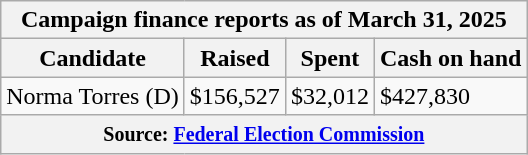<table class="wikitable sortable">
<tr>
<th colspan=4>Campaign finance reports as of March 31, 2025</th>
</tr>
<tr style="text-align:center;">
<th>Candidate</th>
<th>Raised</th>
<th>Spent</th>
<th>Cash on hand</th>
</tr>
<tr>
<td>Norma Torres (D)</td>
<td>$156,527</td>
<td>$32,012</td>
<td>$427,830</td>
</tr>
<tr>
<th colspan="4"><small>Source: <a href='#'>Federal Election Commission</a></small></th>
</tr>
</table>
